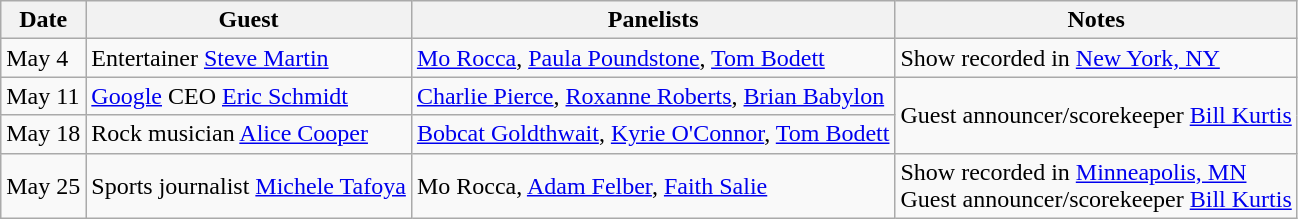<table class="wikitable">
<tr>
<th>Date</th>
<th>Guest</th>
<th>Panelists</th>
<th>Notes</th>
</tr>
<tr>
<td>May 4</td>
<td>Entertainer <a href='#'>Steve Martin</a></td>
<td><a href='#'>Mo Rocca</a>, <a href='#'>Paula Poundstone</a>, <a href='#'>Tom Bodett</a></td>
<td>Show recorded in <a href='#'>New York, NY</a></td>
</tr>
<tr>
<td>May 11</td>
<td><a href='#'>Google</a> CEO <a href='#'>Eric Schmidt</a></td>
<td><a href='#'>Charlie Pierce</a>, <a href='#'>Roxanne Roberts</a>, <a href='#'>Brian Babylon</a></td>
<td rowspan="2">Guest announcer/scorekeeper <a href='#'>Bill Kurtis</a></td>
</tr>
<tr>
<td>May 18</td>
<td>Rock musician <a href='#'>Alice Cooper</a></td>
<td><a href='#'>Bobcat Goldthwait</a>, <a href='#'>Kyrie O'Connor</a>, <a href='#'>Tom Bodett</a></td>
</tr>
<tr>
<td>May 25</td>
<td>Sports journalist <a href='#'>Michele Tafoya</a></td>
<td>Mo Rocca, <a href='#'>Adam Felber</a>, <a href='#'>Faith Salie</a></td>
<td>Show recorded in <a href='#'>Minneapolis, MN</a><br>Guest announcer/scorekeeper <a href='#'>Bill Kurtis</a></td>
</tr>
</table>
